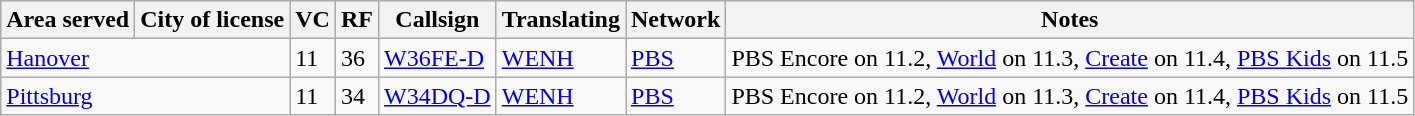<table class="sortable wikitable" style="margin: 1em 1em 1em 0; background: #f9f9f9;">
<tr>
<th>Area served</th>
<th>City of license</th>
<th>VC</th>
<th>RF</th>
<th>Callsign</th>
<th>Translating</th>
<th>Network</th>
<th class="unsortable">Notes</th>
</tr>
<tr style="vertical-align: top; text-align: left;">
<td colspan="2"><a href='#'>Hanover</a></td>
<td>11</td>
<td>36</td>
<td><a href='#'>W36FE-D</a></td>
<td><a href='#'>WENH</a></td>
<td><a href='#'>PBS</a></td>
<td>PBS Encore on 11.2, <a href='#'>World</a> on 11.3, <a href='#'>Create</a> on 11.4, <a href='#'>PBS Kids</a> on 11.5</td>
</tr>
<tr style="vertical-align: top; text-align: left;">
<td colspan="2"><a href='#'>Pittsburg</a></td>
<td>11</td>
<td>34</td>
<td><a href='#'>W34DQ-D</a></td>
<td><a href='#'>WENH</a></td>
<td><a href='#'>PBS</a></td>
<td>PBS Encore on 11.2, <a href='#'>World</a> on 11.3, <a href='#'>Create</a> on 11.4, <a href='#'>PBS Kids</a> on 11.5</td>
</tr>
</table>
